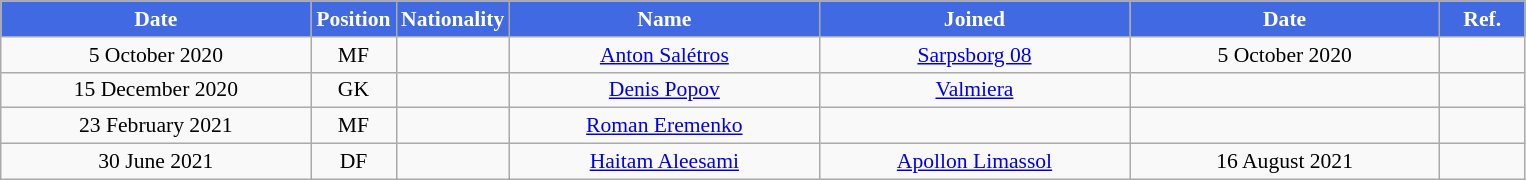<table class="wikitable"  style="text-align:center; font-size:90%; ">
<tr>
<th style="background:#4169E1; color:white; width:200px;">Date</th>
<th style="background:#4169E1; color:white; width:50px;">Position</th>
<th style="background:#4169E1; color:white; width:50px;">Nationality</th>
<th style="background:#4169E1; color:white; width:200px;">Name</th>
<th style="background:#4169E1; color:white; width:200px;">Joined</th>
<th style="background:#4169E1; color:white; width:200px;">Date</th>
<th style="background:#4169E1; color:white; width:50px;">Ref.</th>
</tr>
<tr>
<td>5 October 2020</td>
<td>MF</td>
<td></td>
<td><a href='#'>Anton Salétros</a></td>
<td><a href='#'>Sarpsborg 08</a></td>
<td>5 October 2020</td>
<td></td>
</tr>
<tr>
<td>15 December 2020</td>
<td>GK</td>
<td></td>
<td><a href='#'>Denis Popov</a></td>
<td><a href='#'>Valmiera</a></td>
<td></td>
<td></td>
</tr>
<tr>
<td>23 February 2021</td>
<td>MF</td>
<td></td>
<td><a href='#'>Roman Eremenko</a></td>
<td></td>
<td></td>
<td></td>
</tr>
<tr>
<td>30 June 2021</td>
<td>DF</td>
<td></td>
<td><a href='#'>Haitam Aleesami</a></td>
<td><a href='#'>Apollon Limassol</a></td>
<td>16 August 2021</td>
<td></td>
</tr>
</table>
